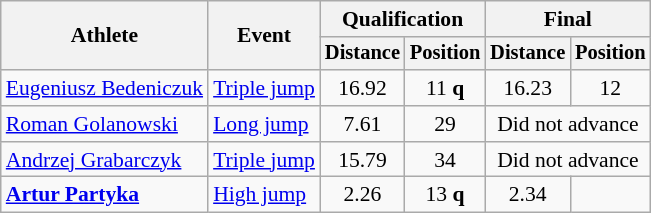<table class=wikitable style="font-size:90%">
<tr>
<th rowspan="2">Athlete</th>
<th rowspan="2">Event</th>
<th colspan="2">Qualification</th>
<th colspan="2">Final</th>
</tr>
<tr style="font-size:95%">
<th>Distance</th>
<th>Position</th>
<th>Distance</th>
<th>Position</th>
</tr>
<tr align=center>
<td align=left><a href='#'>Eugeniusz Bedeniczuk</a></td>
<td align=left><a href='#'>Triple jump</a></td>
<td>16.92</td>
<td>11 <strong>q</strong></td>
<td>16.23</td>
<td>12</td>
</tr>
<tr align=center>
<td align=left><a href='#'>Roman Golanowski</a></td>
<td align=left><a href='#'>Long jump</a></td>
<td>7.61</td>
<td>29</td>
<td colspan=2>Did not advance</td>
</tr>
<tr align=center>
<td align=left><a href='#'>Andrzej Grabarczyk</a></td>
<td align=left><a href='#'>Triple jump</a></td>
<td>15.79</td>
<td>34</td>
<td colspan=2>Did not advance</td>
</tr>
<tr align=center>
<td align=left><strong><a href='#'>Artur Partyka</a></strong></td>
<td align=left><a href='#'>High jump</a></td>
<td>2.26</td>
<td>13 <strong>q</strong></td>
<td>2.34</td>
<td></td>
</tr>
</table>
